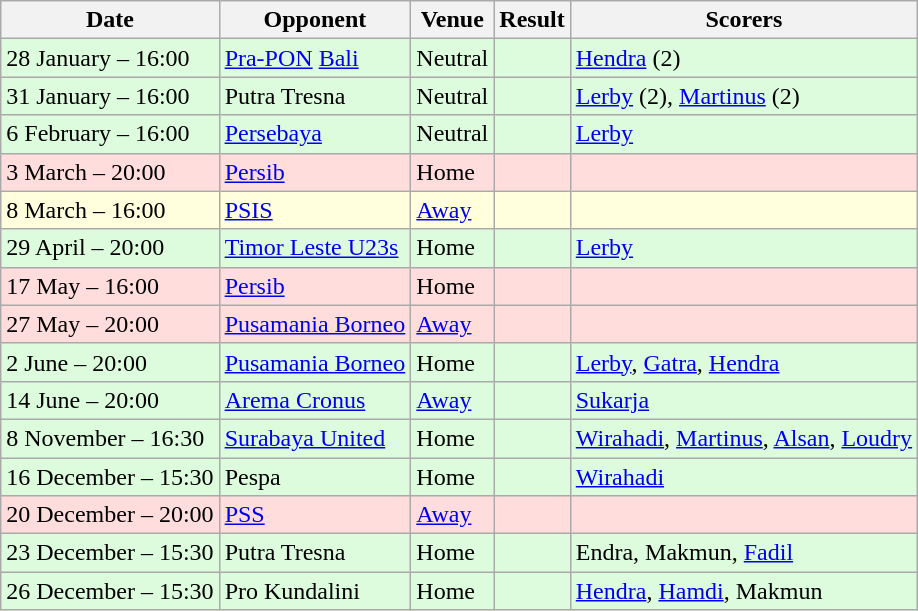<table class="wikitable">
<tr>
<th>Date</th>
<th>Opponent</th>
<th>Venue</th>
<th>Result</th>
<th>Scorers</th>
</tr>
<tr bgcolor = "#DDFCDD">
<td>28 January – 16:00</td>
<td><a href='#'>Pra-PON</a> <a href='#'>Bali</a></td>
<td>Neutral</td>
<td></td>
<td><a href='#'>Hendra</a> (2)</td>
</tr>
<tr bgcolor = "#DDFCDD">
<td>31 January – 16:00</td>
<td>Putra Tresna</td>
<td>Neutral</td>
<td></td>
<td><a href='#'>Lerby</a> (2), <a href='#'>Martinus</a> (2)</td>
</tr>
<tr bgcolor = "#DDFCDD">
<td>6 February – 16:00</td>
<td><a href='#'>Persebaya</a></td>
<td>Neutral</td>
<td></td>
<td><a href='#'>Lerby</a></td>
</tr>
<tr bgcolor = "#FFDDDD">
<td>3 March – 20:00</td>
<td><a href='#'>Persib</a></td>
<td>Home</td>
<td></td>
<td></td>
</tr>
<tr bgcolor = "#FFFFDD">
<td>8 March – 16:00</td>
<td><a href='#'>PSIS</a></td>
<td><a href='#'>Away</a></td>
<td></td>
<td></td>
</tr>
<tr bgcolor = "#DDFCDD">
<td>29 April – 20:00</td>
<td> <a href='#'>Timor Leste U23s</a></td>
<td>Home</td>
<td></td>
<td><a href='#'>Lerby</a></td>
</tr>
<tr bgcolor = "#FFDDDD">
<td>17 May – 16:00</td>
<td><a href='#'>Persib</a></td>
<td>Home</td>
<td></td>
<td></td>
</tr>
<tr bgcolor = "#FFDDDD">
<td>27 May – 20:00</td>
<td><a href='#'>Pusamania Borneo</a></td>
<td><a href='#'>Away</a></td>
<td></td>
<td></td>
</tr>
<tr bgcolor = "#DDFCDD">
<td>2 June – 20:00</td>
<td><a href='#'>Pusamania Borneo</a></td>
<td>Home</td>
<td></td>
<td><a href='#'>Lerby</a>, <a href='#'>Gatra</a>, <a href='#'>Hendra</a></td>
</tr>
<tr bgcolor = "#DDFCDD">
<td>14 June – 20:00</td>
<td><a href='#'>Arema Cronus</a></td>
<td><a href='#'>Away</a></td>
<td></td>
<td><a href='#'>Sukarja</a></td>
</tr>
<tr bgcolor = "#DDFCDD">
<td>8 November – 16:30</td>
<td><a href='#'>Surabaya United</a></td>
<td>Home</td>
<td></td>
<td><a href='#'>Wirahadi</a>, <a href='#'>Martinus</a>, <a href='#'>Alsan</a>, <a href='#'>Loudry</a></td>
</tr>
<tr bgcolor = "#DDFCDD">
<td>16 December – 15:30</td>
<td>Pespa</td>
<td>Home</td>
<td></td>
<td><a href='#'>Wirahadi</a></td>
</tr>
<tr bgcolor = "#FFDDDD">
<td>20 December – 20:00</td>
<td><a href='#'>PSS</a></td>
<td><a href='#'>Away</a></td>
<td></td>
<td></td>
</tr>
<tr bgcolor = "#DDFCDD">
<td>23 December – 15:30</td>
<td>Putra Tresna</td>
<td>Home</td>
<td></td>
<td>Endra, Makmun, <a href='#'>Fadil</a></td>
</tr>
<tr bgcolor = "#DDFCDD">
<td>26 December – 15:30</td>
<td>Pro Kundalini</td>
<td>Home</td>
<td></td>
<td><a href='#'>Hendra</a>, <a href='#'>Hamdi</a>, Makmun</td>
</tr>
</table>
